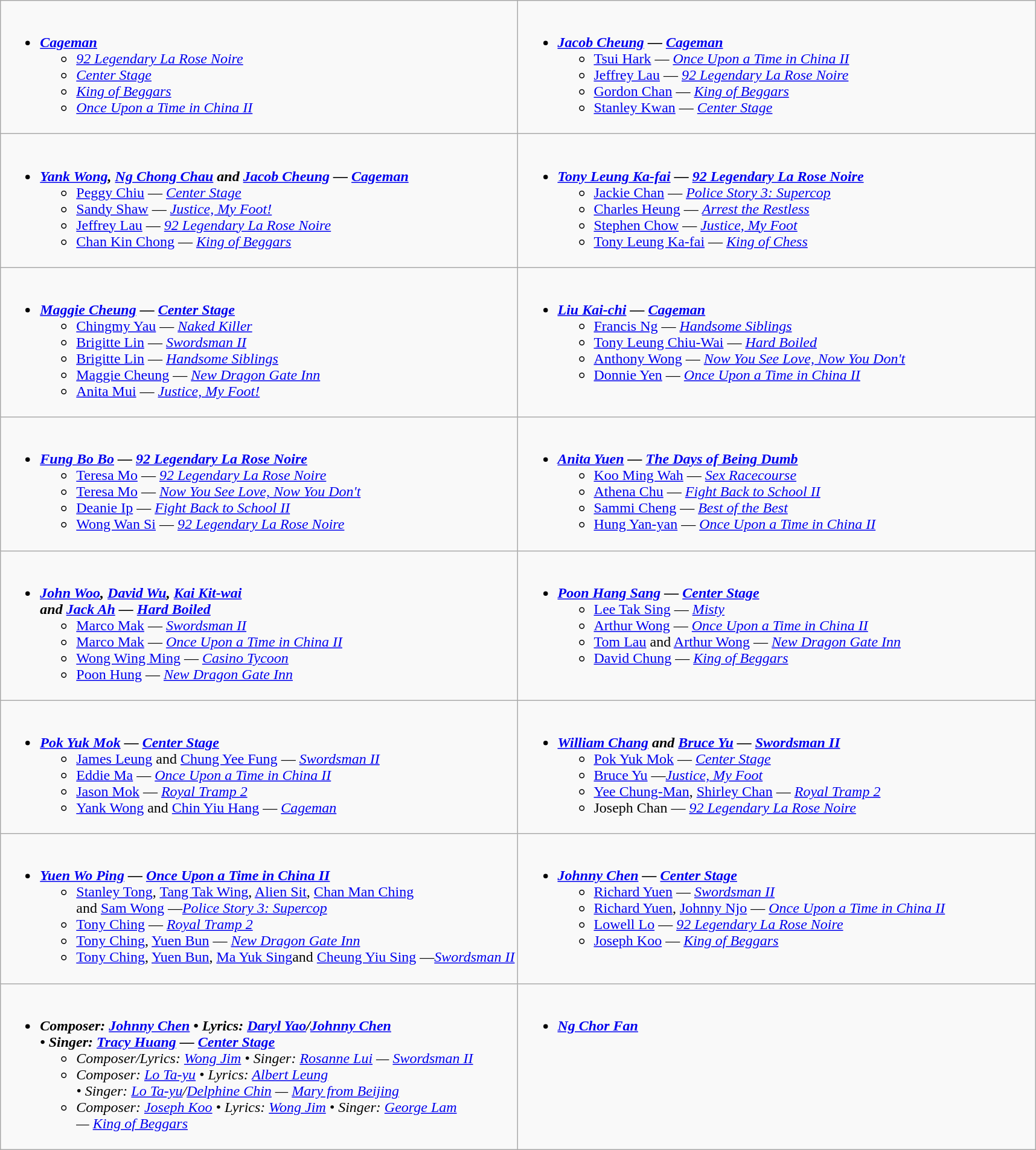<table class=wikitable>
<tr>
<td valign="top" width="50%"><br><ul><li><strong><em><a href='#'>Cageman</a></em></strong><ul><li><em><a href='#'>92 Legendary La Rose Noire</a></em></li><li><em><a href='#'>Center Stage</a></em></li><li><em><a href='#'>King of Beggars</a></em></li><li><em><a href='#'>Once Upon a Time in China II</a></em></li></ul></li></ul></td>
<td valign="top" width="50%"><br><ul><li><strong><em><a href='#'>Jacob Cheung</a> — <a href='#'>Cageman</a></em></strong><ul><li><a href='#'>Tsui Hark</a> — <em><a href='#'>Once Upon a Time in China II</a></em></li><li><a href='#'>Jeffrey Lau</a> — <em><a href='#'>92 Legendary La Rose Noire</a></em></li><li><a href='#'>Gordon Chan</a> — <em><a href='#'>King of Beggars</a></em></li><li><a href='#'>Stanley Kwan</a> — <em><a href='#'>Center Stage</a></em></li></ul></li></ul></td>
</tr>
<tr>
<td valign="top" width="50%"><br><ul><li><strong><em><a href='#'>Yank Wong</a>, <a href='#'>Ng Chong Chau</a> and <a href='#'>Jacob Cheung</a> — <a href='#'>Cageman</a></em></strong><ul><li><a href='#'>Peggy Chiu</a> — <em><a href='#'>Center Stage</a></em></li><li><a href='#'>Sandy Shaw</a> —<em> <a href='#'>Justice, My Foot!</a></em></li><li><a href='#'>Jeffrey Lau</a> — <em><a href='#'>92 Legendary La Rose Noire</a></em></li><li><a href='#'>Chan Kin Chong</a> — <em><a href='#'>King of Beggars</a></em></li></ul></li></ul></td>
<td valign="top" width="50%"><br><ul><li><strong><em><a href='#'>Tony Leung Ka-fai</a> — <a href='#'>92 Legendary La Rose Noire</a></em></strong><ul><li><a href='#'>Jackie Chan</a> — <em><a href='#'>Police Story 3: Supercop</a></em></li><li><a href='#'>Charles Heung</a> — <em><a href='#'>Arrest the Restless</a></em></li><li><a href='#'>Stephen Chow</a> — <em><a href='#'>Justice, My Foot</a></em></li><li><a href='#'>Tony Leung Ka-fai</a> — <em><a href='#'>King of Chess</a></em></li></ul></li></ul></td>
</tr>
<tr>
<td valign="top" width="50%"><br><ul><li><strong><em><a href='#'>Maggie Cheung</a> — <a href='#'>Center Stage</a></em></strong><ul><li><a href='#'>Chingmy Yau</a> — <em><a href='#'>Naked Killer</a></em></li><li><a href='#'>Brigitte Lin</a> — <em><a href='#'>Swordsman II</a></em></li><li><a href='#'>Brigitte Lin</a> — <em><a href='#'>Handsome Siblings</a></em></li><li><a href='#'>Maggie Cheung</a> —<em> <a href='#'>New Dragon Gate Inn</a></em></li><li><a href='#'>Anita Mui</a> — <em><a href='#'>Justice, My Foot!</a></em></li></ul></li></ul></td>
<td valign="top" width="50%"><br><ul><li><strong><em><a href='#'>Liu Kai-chi</a> — <a href='#'>Cageman</a></em></strong><ul><li><a href='#'>Francis Ng</a> —<em> <a href='#'>Handsome Siblings</a></em></li><li><a href='#'>Tony Leung Chiu-Wai</a> — <em><a href='#'>Hard Boiled</a></em></li><li><a href='#'>Anthony Wong</a> — <em><a href='#'>Now You See Love, Now You Don't</a></em></li><li><a href='#'>Donnie Yen</a> — <em><a href='#'>Once Upon a Time in China II</a></em></li></ul></li></ul></td>
</tr>
<tr>
<td valign="top" width="50%"><br><ul><li><strong><em><a href='#'>Fung Bo Bo</a> — <a href='#'>92 Legendary La Rose Noire</a></em></strong><ul><li><a href='#'>Teresa Mo</a> — <em><a href='#'>92 Legendary La Rose Noire</a></em></li><li><a href='#'>Teresa Mo</a> — <em><a href='#'>Now You See Love, Now You Don't</a></em></li><li><a href='#'>Deanie Ip</a> — <em><a href='#'>Fight Back to School II</a></em></li><li><a href='#'>Wong Wan Si</a> — <em><a href='#'>92 Legendary La Rose Noire</a></em></li></ul></li></ul></td>
<td valign="top" width="50%"><br><ul><li><strong><em><a href='#'>Anita Yuen</a> — <a href='#'>The Days of Being Dumb</a></em></strong><ul><li><a href='#'>Koo Ming Wah</a> — <em><a href='#'>Sex Racecourse</a></em></li><li><a href='#'>Athena Chu</a> — <em><a href='#'>Fight Back to School II</a></em></li><li><a href='#'>Sammi Cheng</a> — <em><a href='#'>Best of the Best</a></em></li><li><a href='#'>Hung Yan-yan</a> —<em> <a href='#'>Once Upon a Time in China II</a></em></li></ul></li></ul></td>
</tr>
<tr>
<td valign="top" width="50%"><br><ul><li><strong><em><a href='#'>John Woo</a>, <a href='#'>David Wu</a>, <a href='#'>Kai Kit-wai</a> <br> and <a href='#'>Jack Ah</a> — <a href='#'>Hard Boiled</a></em></strong><ul><li><a href='#'>Marco Mak</a> — <em><a href='#'>Swordsman II</a></em></li><li><a href='#'>Marco Mak</a> — <em><a href='#'>Once Upon a Time in China II</a></em></li><li><a href='#'>Wong Wing Ming</a> —<em> <a href='#'>Casino Tycoon</a></em></li><li><a href='#'>Poon Hung</a> — <em><a href='#'>New Dragon Gate Inn</a></em></li></ul></li></ul></td>
<td valign="top" width="50%"><br><ul><li><strong><em><a href='#'>Poon Hang Sang</a> — <a href='#'>Center Stage</a></em></strong><ul><li><a href='#'>Lee Tak Sing</a> — <em><a href='#'>Misty</a></em></li><li><a href='#'>Arthur Wong</a> — <em><a href='#'>Once Upon a Time in China II</a></em></li><li><a href='#'>Tom Lau</a> and <a href='#'>Arthur Wong</a> — <em><a href='#'>New Dragon Gate Inn</a></em></li><li><a href='#'>David Chung</a> —<em> <a href='#'>King of Beggars</a></em></li></ul></li></ul></td>
</tr>
<tr>
<td valign="top" width="50%"><br><ul><li><strong><em><a href='#'>Pok Yuk Mok</a> — <a href='#'>Center Stage</a></em></strong><ul><li><a href='#'>James Leung</a> and <a href='#'>Chung Yee Fung</a> — <em><a href='#'>Swordsman II</a></em></li><li><a href='#'>Eddie Ma</a> —<em> <a href='#'>Once Upon a Time in China II</a></em></li><li><a href='#'>Jason Mok</a> — <em><a href='#'>Royal Tramp 2</a></em></li><li><a href='#'>Yank Wong</a> and <a href='#'>Chin Yiu Hang</a> — <em><a href='#'>Cageman</a></em></li></ul></li></ul></td>
<td valign="top" width="50%"><br><ul><li><strong><em><a href='#'>William Chang</a> and <a href='#'>Bruce Yu</a> — <a href='#'>Swordsman II</a></em></strong><ul><li><a href='#'>Pok Yuk Mok</a> —<em> <a href='#'>Center Stage</a></em></li><li><a href='#'>Bruce Yu</a> —<em><a href='#'>Justice, My Foot</a></em></li><li><a href='#'>Yee Chung-Man</a>, <a href='#'>Shirley Chan</a> — <em><a href='#'>Royal Tramp 2</a></em></li><li>Joseph Chan — <em><a href='#'>92 Legendary La Rose Noire</a></em></li></ul></li></ul></td>
</tr>
<tr>
<td valign="top" width="50%"><br><ul><li><strong><em><a href='#'>Yuen Wo Ping</a> — <a href='#'>Once Upon a Time in China II</a></em></strong><ul><li><a href='#'>Stanley Tong</a>, <a href='#'>Tang Tak Wing</a>, <a href='#'>Alien Sit</a>, <a href='#'>Chan Man Ching</a> <br>and  <a href='#'>Sam Wong</a> —<em><a href='#'>Police Story 3: Supercop</a></em></li><li><a href='#'>Tony Ching</a> —<em> <a href='#'>Royal Tramp 2</a></em></li><li><a href='#'>Tony Ching</a>, <a href='#'>Yuen Bun</a> —<em> <a href='#'>New Dragon Gate Inn</a></em></li><li><a href='#'>Tony Ching</a>, <a href='#'>Yuen Bun</a>, <a href='#'>Ma Yuk Sing</a>and <a href='#'>Cheung Yiu Sing</a> —<em><a href='#'>Swordsman II</a></em></li></ul></li></ul></td>
<td valign="top" width="50%"><br><ul><li><strong><em><a href='#'>Johnny Chen</a> — <a href='#'>Center Stage</a></em></strong><ul><li><a href='#'>Richard Yuen</a> —<em> <a href='#'>Swordsman II</a></em></li><li><a href='#'>Richard Yuen</a>, <a href='#'>Johnny Njo</a> —<em> <a href='#'>Once Upon a Time in China II</a></em></li><li><a href='#'>Lowell Lo</a> — <em><a href='#'>92 Legendary La Rose Noire</a></em></li><li><a href='#'>Joseph Koo</a> —<em> <a href='#'>King of Beggars</a></em></li></ul></li></ul></td>
</tr>
<tr>
<td valign="top" width="50%"><br><ul><li><strong><em>Composer: <a href='#'>Johnny Chen</a> • Lyrics: <a href='#'>Daryl Yao</a>/<a href='#'>Johnny Chen</a> <br>• Singer: <a href='#'>Tracy Huang</a> —  <a href='#'>Center Stage</a></em></strong><ul><li><em>Composer/Lyrics: <a href='#'>Wong Jim</a> • Singer: <a href='#'>Rosanne Lui</a> —  <a href='#'>Swordsman II</a></em></li><li><em>Composer: <a href='#'>Lo Ta-yu</a> • Lyrics: <a href='#'>Albert Leung</a> <br>• Singer: <a href='#'>Lo Ta-yu</a>/<a href='#'>Delphine Chin</a> —  <a href='#'>Mary from Beijing</a></em></li><li><em>Composer: <a href='#'>Joseph Koo</a> • Lyrics: <a href='#'>Wong Jim</a> • Singer: <a href='#'>George Lam</a> <br>—  <a href='#'>King of Beggars</a></em></li></ul></li></ul></td>
<td valign="top" width="50%"><br><ul><li><strong><em><a href='#'>Ng Chor Fan</a></em></strong></li></ul></td>
</tr>
</table>
